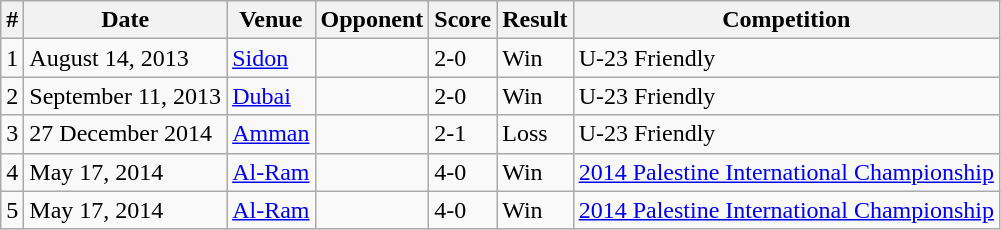<table class="wikitable">
<tr>
<th>#</th>
<th>Date</th>
<th>Venue</th>
<th>Opponent</th>
<th>Score</th>
<th>Result</th>
<th>Competition</th>
</tr>
<tr>
<td>1</td>
<td>August 14, 2013</td>
<td><a href='#'>Sidon</a></td>
<td></td>
<td>2-0</td>
<td>Win</td>
<td>U-23 Friendly</td>
</tr>
<tr>
<td>2</td>
<td>September 11, 2013</td>
<td><a href='#'>Dubai</a></td>
<td></td>
<td>2-0</td>
<td>Win</td>
<td>U-23 Friendly</td>
</tr>
<tr>
<td>3</td>
<td>27 December 2014</td>
<td><a href='#'>Amman</a></td>
<td></td>
<td>2-1</td>
<td>Loss</td>
<td>U-23 Friendly</td>
</tr>
<tr>
<td>4</td>
<td>May 17, 2014</td>
<td><a href='#'>Al-Ram</a></td>
<td></td>
<td>4-0</td>
<td>Win</td>
<td><a href='#'>2014 Palestine International Championship</a></td>
</tr>
<tr>
<td>5</td>
<td>May 17, 2014</td>
<td><a href='#'>Al-Ram</a></td>
<td></td>
<td>4-0</td>
<td>Win</td>
<td><a href='#'>2014 Palestine International Championship</a></td>
</tr>
</table>
